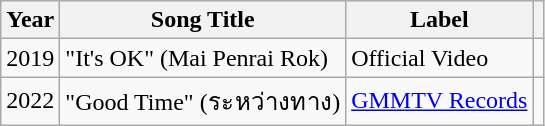<table class="wikitable sortable plainrowheaders">
<tr>
<th scope="col">Year</th>
<th scope="col">Song Title</th>
<th scope="col" class="unsortable">Label</th>
<th scope="col" class="unsortable"></th>
</tr>
<tr>
<td>2019</td>
<td>"It's OK" (Mai Penrai Rok)</td>
<td>Official Video</td>
<td></td>
</tr>
<tr>
<td>2022</td>
<td>"Good Time" (ระหว่างทาง)<br></td>
<td><a href='#'>GMMTV Records</a></td>
<td></td>
</tr>
</table>
